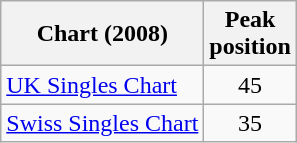<table class="wikitable sortable">
<tr>
<th>Chart (2008)</th>
<th>Peak<br>position</th>
</tr>
<tr>
<td><a href='#'>UK Singles Chart</a></td>
<td style="text-align:center;">45</td>
</tr>
<tr>
<td><a href='#'>Swiss Singles Chart</a></td>
<td style="text-align:center;">35</td>
</tr>
</table>
